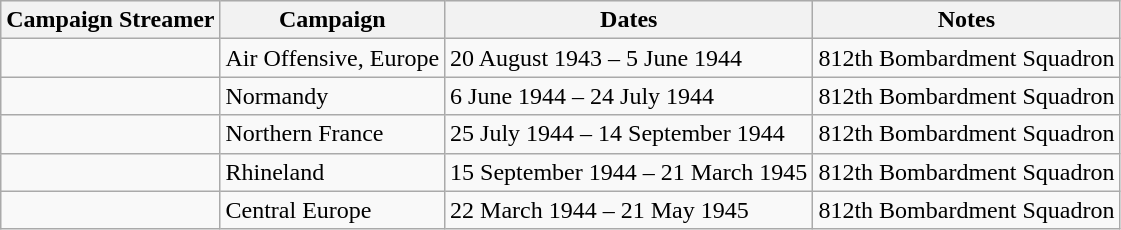<table class="wikitable">
<tr style="background:#efefef;">
<th>Campaign Streamer</th>
<th>Campaign</th>
<th>Dates</th>
<th>Notes</th>
</tr>
<tr>
<td></td>
<td>Air Offensive, Europe</td>
<td>20 August 1943 – 5 June 1944</td>
<td>812th Bombardment Squadron</td>
</tr>
<tr>
<td></td>
<td>Normandy</td>
<td>6 June 1944 – 24 July 1944</td>
<td>812th Bombardment Squadron</td>
</tr>
<tr>
<td></td>
<td>Northern France</td>
<td>25 July 1944 – 14 September 1944</td>
<td>812th Bombardment Squadron</td>
</tr>
<tr>
<td></td>
<td>Rhineland</td>
<td>15 September 1944 – 21 March 1945</td>
<td>812th Bombardment Squadron</td>
</tr>
<tr>
<td></td>
<td>Central Europe</td>
<td>22 March 1944 – 21 May 1945</td>
<td>812th Bombardment Squadron</td>
</tr>
</table>
